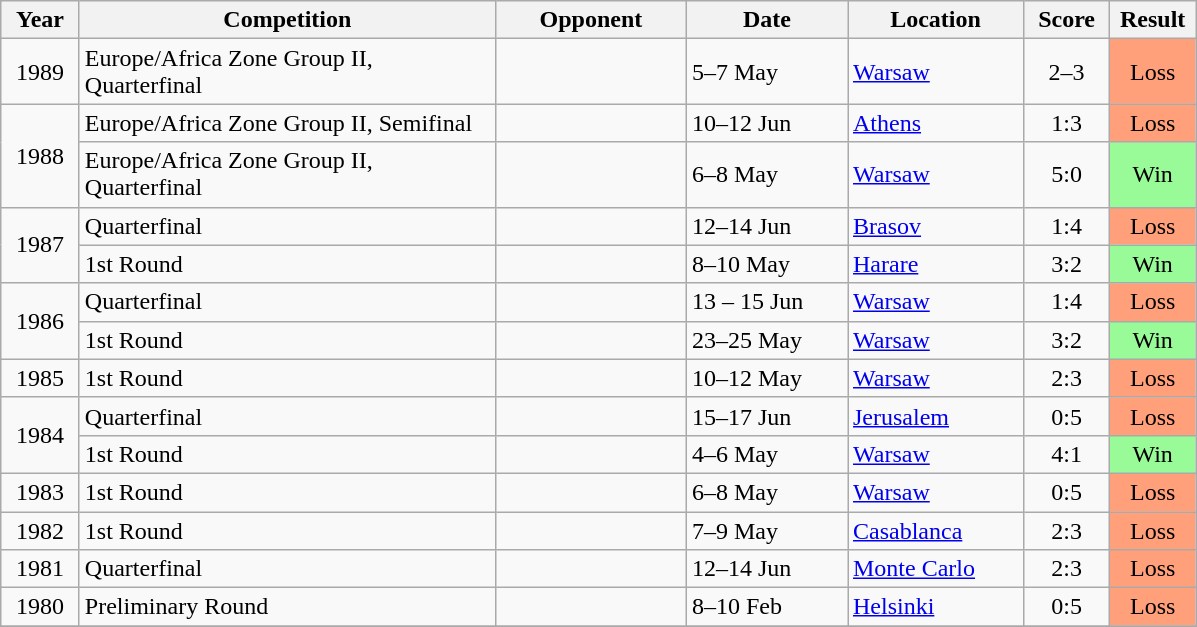<table class="wikitable collapsible collapsed">
<tr>
<th width="45">Year</th>
<th width="270">Competition</th>
<th width="120">Opponent</th>
<th width="100">Date</th>
<th width="110">Location</th>
<th width="50">Score</th>
<th width="50">Result</th>
</tr>
<tr>
<td align="center" rowspan="1">1989</td>
<td>Europe/Africa Zone Group II, Quarterfinal</td>
<td></td>
<td>5–7 May</td>
<td><a href='#'>Warsaw</a> </td>
<td align="center">2–3</td>
<td align="center" bgcolor="#FFA07A">Loss</td>
</tr>
<tr>
<td align="center" rowspan="2">1988</td>
<td>Europe/Africa Zone Group II, Semifinal</td>
<td></td>
<td>10–12 Jun</td>
<td><a href='#'>Athens</a> </td>
<td align="center">1:3</td>
<td align="center" bgcolor="#FFA07A">Loss</td>
</tr>
<tr>
<td>Europe/Africa Zone Group II, Quarterfinal</td>
<td></td>
<td>6–8 May</td>
<td><a href='#'>Warsaw</a> </td>
<td align="center">5:0</td>
<td align="center" bgcolor="#98FB98">Win</td>
</tr>
<tr>
<td align="center" rowspan="2">1987</td>
<td>Quarterfinal</td>
<td></td>
<td>12–14 Jun</td>
<td><a href='#'>Brasov</a> </td>
<td align="center">1:4</td>
<td align="center" bgcolor="#FFA07A">Loss</td>
</tr>
<tr>
<td>1st Round</td>
<td></td>
<td>8–10 May</td>
<td><a href='#'>Harare</a> </td>
<td align="center">3:2</td>
<td align="center" bgcolor="#98FB98">Win</td>
</tr>
<tr>
<td align="center" rowspan="2">1986</td>
<td>Quarterfinal</td>
<td></td>
<td>13 – 15 Jun</td>
<td><a href='#'>Warsaw</a> </td>
<td align="center">1:4</td>
<td align="center" bgcolor="#FFA07A">Loss</td>
</tr>
<tr>
<td>1st Round</td>
<td></td>
<td>23–25 May</td>
<td><a href='#'>Warsaw</a> </td>
<td align="center">3:2</td>
<td align="center" bgcolor="#98FB98">Win</td>
</tr>
<tr>
<td align="center" rowspan="1">1985</td>
<td>1st Round</td>
<td></td>
<td>10–12 May</td>
<td><a href='#'>Warsaw</a> </td>
<td align="center">2:3</td>
<td align="center" bgcolor="#FFA07A">Loss</td>
</tr>
<tr>
<td align="center" rowspan="2">1984</td>
<td>Quarterfinal</td>
<td></td>
<td>15–17 Jun</td>
<td><a href='#'>Jerusalem</a> </td>
<td align="center">0:5</td>
<td align="center" bgcolor="#FFA07A">Loss</td>
</tr>
<tr>
<td>1st Round</td>
<td></td>
<td>4–6 May</td>
<td><a href='#'>Warsaw</a> </td>
<td align="center">4:1</td>
<td align="center" bgcolor="#98FB98">Win</td>
</tr>
<tr>
<td align="center" rowspan="1">1983</td>
<td>1st Round</td>
<td></td>
<td>6–8 May</td>
<td><a href='#'>Warsaw</a> </td>
<td align="center">0:5</td>
<td align="center" bgcolor="#FFA07A">Loss</td>
</tr>
<tr>
<td align="center" rowspan="1">1982</td>
<td>1st Round</td>
<td></td>
<td>7–9 May</td>
<td><a href='#'>Casablanca</a> </td>
<td align="center">2:3</td>
<td align="center" bgcolor="#FFA07A">Loss</td>
</tr>
<tr>
<td align="center" rowspan="1">1981</td>
<td>Quarterfinal</td>
<td></td>
<td>12–14 Jun</td>
<td><a href='#'>Monte Carlo</a> </td>
<td align="center">2:3</td>
<td align="center" bgcolor="#FFA07A">Loss</td>
</tr>
<tr>
<td align="center" rowspan="1">1980</td>
<td>Preliminary Round</td>
<td></td>
<td>8–10 Feb</td>
<td><a href='#'>Helsinki</a> </td>
<td align="center">0:5</td>
<td align="center" bgcolor="#FFA07A">Loss</td>
</tr>
<tr>
</tr>
</table>
